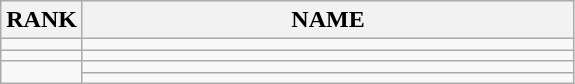<table class="wikitable">
<tr>
<th>RANK</th>
<th style="width: 20em">NAME</th>
</tr>
<tr>
<td align="center"></td>
<td></td>
</tr>
<tr>
<td align="center"></td>
<td></td>
</tr>
<tr>
<td rowspan=2 align="center"></td>
<td></td>
</tr>
<tr>
<td></td>
</tr>
</table>
